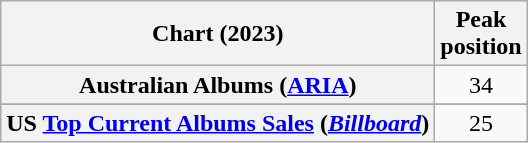<table class="wikitable sortable plainrowheaders" style="text-align:center">
<tr>
<th scope="col">Chart (2023)</th>
<th scope="col">Peak<br>position</th>
</tr>
<tr>
<th scope="row">Australian Albums (<a href='#'>ARIA</a>)</th>
<td>34</td>
</tr>
<tr>
</tr>
<tr>
</tr>
<tr>
</tr>
<tr>
<th scope="row">US <a href='#'>Top Current Albums Sales</a> (<em><a href='#'>Billboard</a></em>)</th>
<td>25</td>
</tr>
</table>
